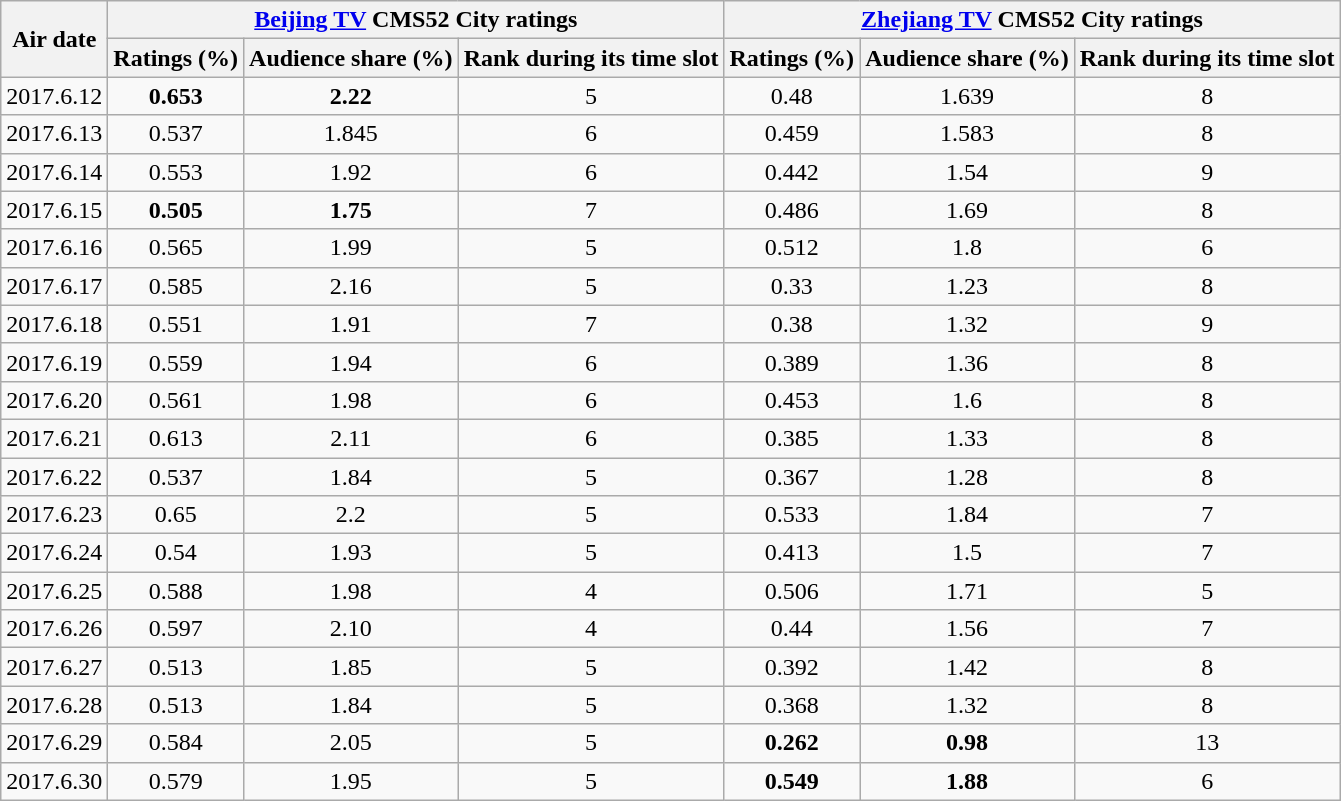<table class="wikitable sortable mw-collapsible jquery-tablesorter" style="text-align:center">
<tr>
<th rowspan="2">Air date</th>
<th colspan="3"><a href='#'>Beijing TV</a> CMS52 City ratings</th>
<th colspan="3"><a href='#'>Zhejiang TV</a> CMS52 City ratings</th>
</tr>
<tr>
<th>Ratings (%)</th>
<th>Audience share (%)</th>
<th>Rank during its time slot</th>
<th>Ratings (%)</th>
<th>Audience share (%)</th>
<th>Rank during its time slot</th>
</tr>
<tr>
<td>2017.6.12</td>
<td><strong><span>0.653</span></strong></td>
<td><strong><span>2.22</span></strong></td>
<td>5</td>
<td>0.48</td>
<td>1.639</td>
<td>8</td>
</tr>
<tr>
<td>2017.6.13</td>
<td>0.537</td>
<td>1.845</td>
<td>6</td>
<td>0.459</td>
<td>1.583</td>
<td>8</td>
</tr>
<tr>
<td>2017.6.14</td>
<td>0.553</td>
<td>1.92</td>
<td>6</td>
<td>0.442</td>
<td>1.54</td>
<td>9</td>
</tr>
<tr>
<td>2017.6.15</td>
<td><strong><span>0.505</span></strong></td>
<td><strong><span>1.75</span></strong></td>
<td>7</td>
<td>0.486</td>
<td>1.69</td>
<td>8</td>
</tr>
<tr>
<td>2017.6.16</td>
<td>0.565</td>
<td>1.99</td>
<td>5</td>
<td>0.512</td>
<td>1.8</td>
<td>6</td>
</tr>
<tr>
<td>2017.6.17</td>
<td>0.585</td>
<td>2.16</td>
<td>5</td>
<td>0.33</td>
<td>1.23</td>
<td>8</td>
</tr>
<tr>
<td>2017.6.18</td>
<td>0.551</td>
<td>1.91</td>
<td>7</td>
<td>0.38</td>
<td>1.32</td>
<td>9</td>
</tr>
<tr>
<td>2017.6.19</td>
<td>0.559</td>
<td>1.94</td>
<td>6</td>
<td>0.389</td>
<td>1.36</td>
<td>8</td>
</tr>
<tr>
<td>2017.6.20</td>
<td>0.561</td>
<td>1.98</td>
<td>6</td>
<td>0.453</td>
<td>1.6</td>
<td>8</td>
</tr>
<tr>
<td>2017.6.21</td>
<td>0.613</td>
<td>2.11</td>
<td>6</td>
<td>0.385</td>
<td>1.33</td>
<td>8</td>
</tr>
<tr>
<td>2017.6.22</td>
<td>0.537</td>
<td>1.84</td>
<td>5</td>
<td>0.367</td>
<td>1.28</td>
<td>8</td>
</tr>
<tr>
<td>2017.6.23</td>
<td>0.65</td>
<td>2.2</td>
<td>5</td>
<td>0.533</td>
<td>1.84</td>
<td>7</td>
</tr>
<tr>
<td>2017.6.24</td>
<td>0.54</td>
<td>1.93</td>
<td>5</td>
<td>0.413</td>
<td>1.5</td>
<td>7</td>
</tr>
<tr>
<td>2017.6.25</td>
<td>0.588</td>
<td>1.98</td>
<td>4</td>
<td>0.506</td>
<td>1.71</td>
<td>5</td>
</tr>
<tr>
<td>2017.6.26</td>
<td>0.597</td>
<td>2.10</td>
<td>4</td>
<td>0.44</td>
<td>1.56</td>
<td>7</td>
</tr>
<tr>
<td>2017.6.27</td>
<td>0.513</td>
<td>1.85</td>
<td>5</td>
<td>0.392</td>
<td>1.42</td>
<td>8</td>
</tr>
<tr>
<td>2017.6.28</td>
<td>0.513</td>
<td>1.84</td>
<td>5</td>
<td>0.368</td>
<td>1.32</td>
<td>8</td>
</tr>
<tr>
<td>2017.6.29</td>
<td>0.584</td>
<td>2.05</td>
<td>5</td>
<td><strong><span>0.262</span></strong></td>
<td><strong><span>0.98</span></strong></td>
<td>13</td>
</tr>
<tr>
<td>2017.6.30</td>
<td>0.579</td>
<td>1.95</td>
<td>5</td>
<td><strong><span>0.549</span></strong></td>
<td><strong><span>1.88</span></strong></td>
<td>6</td>
</tr>
</table>
